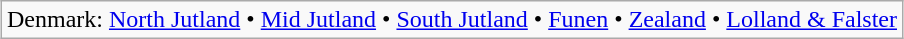<table class="wikitable"  style="margin:auto;">
<tr>
<td>Denmark: <a href='#'>North Jutland</a> • <a href='#'>Mid Jutland</a> • <a href='#'>South Jutland</a> • <a href='#'>Funen</a> • <a href='#'>Zealand</a> • <a href='#'>Lolland & Falster</a></td>
</tr>
</table>
